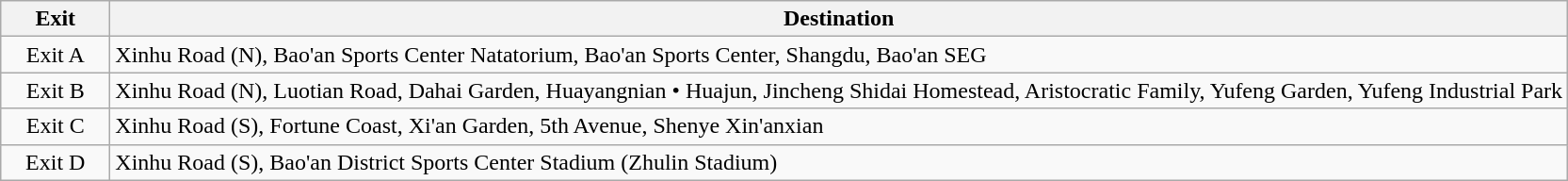<table class="wikitable">
<tr>
<th style="width:70px">Exit</th>
<th>Destination</th>
</tr>
<tr>
<td align="center">Exit A</td>
<td>Xinhu Road (N), Bao'an Sports Center Natatorium, Bao'an Sports Center, Shangdu, Bao'an SEG</td>
</tr>
<tr>
<td align="center">Exit B</td>
<td>Xinhu Road (N), Luotian Road, Dahai Garden, Huayangnian • Huajun, Jincheng Shidai Homestead, Aristocratic Family, Yufeng Garden, Yufeng Industrial Park</td>
</tr>
<tr>
<td align="center">Exit C</td>
<td>Xinhu Road (S), Fortune Coast, Xi'an Garden, 5th Avenue, Shenye Xin'anxian</td>
</tr>
<tr>
<td align="center">Exit D</td>
<td>Xinhu Road (S), Bao'an District Sports Center Stadium (Zhulin Stadium)</td>
</tr>
</table>
